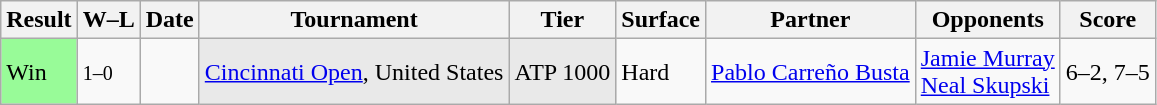<table class="wikitable">
<tr>
<th>Result</th>
<th class=unsortable>W–L</th>
<th>Date</th>
<th>Tournament</th>
<th>Tier</th>
<th>Surface</th>
<th>Partner</th>
<th>Opponents</th>
<th class=unsortable>Score</th>
</tr>
<tr>
<td bgcolor=98fb98>Win</td>
<td><small>1–0</small></td>
<td><a href='#'></a></td>
<td style=background:#e9e9e9><a href='#'>Cincinnati Open</a>, United States</td>
<td style=background:#e9e9e9>ATP 1000</td>
<td>Hard</td>
<td> <a href='#'>Pablo Carreño Busta</a></td>
<td> <a href='#'>Jamie Murray</a><br> <a href='#'>Neal Skupski</a></td>
<td>6–2, 7–5</td>
</tr>
</table>
